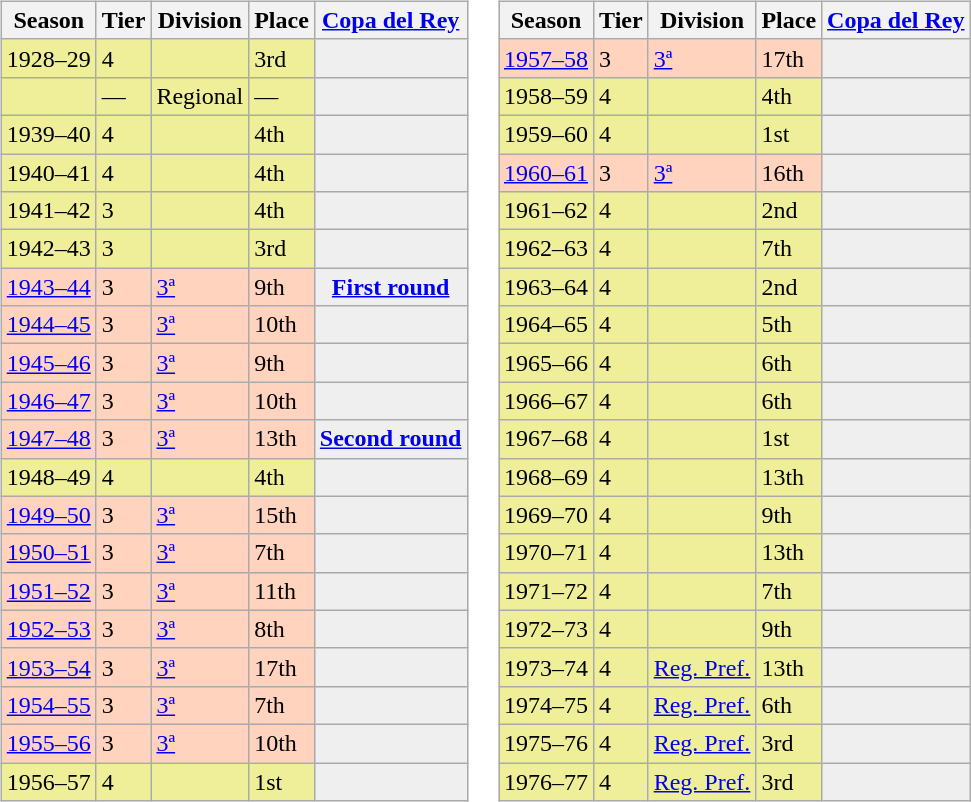<table>
<tr>
<td valign="top" width=0%><br><table class="wikitable">
<tr style="background:#f0f6fa;">
<th>Season</th>
<th>Tier</th>
<th>Division</th>
<th>Place</th>
<th><a href='#'>Copa del Rey</a></th>
</tr>
<tr>
<td style="background:#EFEF99;">1928–29</td>
<td style="background:#EFEF99;">4</td>
<td style="background:#EFEF99;"></td>
<td style="background:#EFEF99;">3rd</td>
<th style="background:#efefef;"></th>
</tr>
<tr>
<td style="background:#EFEF99;"></td>
<td style="background:#EFEF99;">—</td>
<td style="background:#EFEF99;">Regional</td>
<td style="background:#EFEF99;">—</td>
<th style="background:#efefef;"></th>
</tr>
<tr>
<td style="background:#EFEF99;">1939–40</td>
<td style="background:#EFEF99;">4</td>
<td style="background:#EFEF99;"></td>
<td style="background:#EFEF99;">4th</td>
<th style="background:#efefef;"></th>
</tr>
<tr>
<td style="background:#EFEF99;">1940–41</td>
<td style="background:#EFEF99;">4</td>
<td style="background:#EFEF99;"></td>
<td style="background:#EFEF99;">4th</td>
<th style="background:#efefef;"></th>
</tr>
<tr>
<td style="background:#EFEF99;">1941–42</td>
<td style="background:#EFEF99;">3</td>
<td style="background:#EFEF99;"></td>
<td style="background:#EFEF99;">4th</td>
<th style="background:#efefef;"></th>
</tr>
<tr>
<td style="background:#EFEF99;">1942–43</td>
<td style="background:#EFEF99;">3</td>
<td style="background:#EFEF99;"></td>
<td style="background:#EFEF99;">3rd</td>
<th style="background:#efefef;"></th>
</tr>
<tr>
<td style="background:#FFD3BD;"><a href='#'>1943–44</a></td>
<td style="background:#FFD3BD;">3</td>
<td style="background:#FFD3BD;"><a href='#'>3ª</a></td>
<td style="background:#FFD3BD;">9th</td>
<th style="background:#efefef;"><a href='#'>First round</a></th>
</tr>
<tr>
<td style="background:#FFD3BD;"><a href='#'>1944–45</a></td>
<td style="background:#FFD3BD;">3</td>
<td style="background:#FFD3BD;"><a href='#'>3ª</a></td>
<td style="background:#FFD3BD;">10th</td>
<th style="background:#efefef;"></th>
</tr>
<tr>
<td style="background:#FFD3BD;"><a href='#'>1945–46</a></td>
<td style="background:#FFD3BD;">3</td>
<td style="background:#FFD3BD;"><a href='#'>3ª</a></td>
<td style="background:#FFD3BD;">9th</td>
<th style="background:#efefef;"></th>
</tr>
<tr>
<td style="background:#FFD3BD;"><a href='#'>1946–47</a></td>
<td style="background:#FFD3BD;">3</td>
<td style="background:#FFD3BD;"><a href='#'>3ª</a></td>
<td style="background:#FFD3BD;">10th</td>
<th style="background:#efefef;"></th>
</tr>
<tr>
<td style="background:#FFD3BD;"><a href='#'>1947–48</a></td>
<td style="background:#FFD3BD;">3</td>
<td style="background:#FFD3BD;"><a href='#'>3ª</a></td>
<td style="background:#FFD3BD;">13th</td>
<th style="background:#efefef;"><a href='#'>Second round</a></th>
</tr>
<tr>
<td style="background:#EFEF99;">1948–49</td>
<td style="background:#EFEF99;">4</td>
<td style="background:#EFEF99;"></td>
<td style="background:#EFEF99;">4th</td>
<th style="background:#efefef;"></th>
</tr>
<tr>
<td style="background:#FFD3BD;"><a href='#'>1949–50</a></td>
<td style="background:#FFD3BD;">3</td>
<td style="background:#FFD3BD;"><a href='#'>3ª</a></td>
<td style="background:#FFD3BD;">15th</td>
<td style="background:#efefef;"></td>
</tr>
<tr>
<td style="background:#FFD3BD;"><a href='#'>1950–51</a></td>
<td style="background:#FFD3BD;">3</td>
<td style="background:#FFD3BD;"><a href='#'>3ª</a></td>
<td style="background:#FFD3BD;">7th</td>
<th style="background:#efefef;"></th>
</tr>
<tr>
<td style="background:#FFD3BD;"><a href='#'>1951–52</a></td>
<td style="background:#FFD3BD;">3</td>
<td style="background:#FFD3BD;"><a href='#'>3ª</a></td>
<td style="background:#FFD3BD;">11th</td>
<th style="background:#efefef;"></th>
</tr>
<tr>
<td style="background:#FFD3BD;"><a href='#'>1952–53</a></td>
<td style="background:#FFD3BD;">3</td>
<td style="background:#FFD3BD;"><a href='#'>3ª</a></td>
<td style="background:#FFD3BD;">8th</td>
<th style="background:#efefef;"></th>
</tr>
<tr>
<td style="background:#FFD3BD;"><a href='#'>1953–54</a></td>
<td style="background:#FFD3BD;">3</td>
<td style="background:#FFD3BD;"><a href='#'>3ª</a></td>
<td style="background:#FFD3BD;">17th</td>
<td style="background:#efefef;"></td>
</tr>
<tr>
<td style="background:#FFD3BD;"><a href='#'>1954–55</a></td>
<td style="background:#FFD3BD;">3</td>
<td style="background:#FFD3BD;"><a href='#'>3ª</a></td>
<td style="background:#FFD3BD;">7th</td>
<td style="background:#efefef;"></td>
</tr>
<tr>
<td style="background:#FFD3BD;"><a href='#'>1955–56</a></td>
<td style="background:#FFD3BD;">3</td>
<td style="background:#FFD3BD;"><a href='#'>3ª</a></td>
<td style="background:#FFD3BD;">10th</td>
<td style="background:#efefef;"></td>
</tr>
<tr>
<td style="background:#EFEF99;">1956–57</td>
<td style="background:#EFEF99;">4</td>
<td style="background:#EFEF99;"></td>
<td style="background:#EFEF99;">1st</td>
<th style="background:#efefef;"></th>
</tr>
</table>
</td>
<td valign="top" width=0%><br><table class="wikitable">
<tr style="background:#f0f6fa;">
<th>Season</th>
<th>Tier</th>
<th>Division</th>
<th>Place</th>
<th><a href='#'>Copa del Rey</a></th>
</tr>
<tr>
<td style="background:#FFD3BD;"><a href='#'>1957–58</a></td>
<td style="background:#FFD3BD;">3</td>
<td style="background:#FFD3BD;"><a href='#'>3ª</a></td>
<td style="background:#FFD3BD;">17th</td>
<th style="background:#efefef;"></th>
</tr>
<tr>
<td style="background:#EFEF99;">1958–59</td>
<td style="background:#EFEF99;">4</td>
<td style="background:#EFEF99;"></td>
<td style="background:#EFEF99;">4th</td>
<th style="background:#efefef;"></th>
</tr>
<tr>
<td style="background:#EFEF99;">1959–60</td>
<td style="background:#EFEF99;">4</td>
<td style="background:#EFEF99;"></td>
<td style="background:#EFEF99;">1st</td>
<th style="background:#efefef;"></th>
</tr>
<tr>
<td style="background:#FFD3BD;"><a href='#'>1960–61</a></td>
<td style="background:#FFD3BD;">3</td>
<td style="background:#FFD3BD;"><a href='#'>3ª</a></td>
<td style="background:#FFD3BD;">16th</td>
<th style="background:#efefef;"></th>
</tr>
<tr>
<td style="background:#EFEF99;">1961–62</td>
<td style="background:#EFEF99;">4</td>
<td style="background:#EFEF99;"></td>
<td style="background:#EFEF99;">2nd</td>
<th style="background:#efefef;"></th>
</tr>
<tr>
<td style="background:#EFEF99;">1962–63</td>
<td style="background:#EFEF99;">4</td>
<td style="background:#EFEF99;"></td>
<td style="background:#EFEF99;">7th</td>
<th style="background:#efefef;"></th>
</tr>
<tr>
<td style="background:#EFEF99;">1963–64</td>
<td style="background:#EFEF99;">4</td>
<td style="background:#EFEF99;"></td>
<td style="background:#EFEF99;">2nd</td>
<th style="background:#efefef;"></th>
</tr>
<tr>
<td style="background:#EFEF99;">1964–65</td>
<td style="background:#EFEF99;">4</td>
<td style="background:#EFEF99;"></td>
<td style="background:#EFEF99;">5th</td>
<th style="background:#efefef;"></th>
</tr>
<tr>
<td style="background:#EFEF99;">1965–66</td>
<td style="background:#EFEF99;">4</td>
<td style="background:#EFEF99;"></td>
<td style="background:#EFEF99;">6th</td>
<th style="background:#efefef;"></th>
</tr>
<tr>
<td style="background:#EFEF99;">1966–67</td>
<td style="background:#EFEF99;">4</td>
<td style="background:#EFEF99;"></td>
<td style="background:#EFEF99;">6th</td>
<th style="background:#efefef;"></th>
</tr>
<tr>
<td style="background:#EFEF99;">1967–68</td>
<td style="background:#EFEF99;">4</td>
<td style="background:#EFEF99;"></td>
<td style="background:#EFEF99;">1st</td>
<th style="background:#efefef;"></th>
</tr>
<tr>
<td style="background:#EFEF99;">1968–69</td>
<td style="background:#EFEF99;">4</td>
<td style="background:#EFEF99;"></td>
<td style="background:#EFEF99;">13th</td>
<th style="background:#efefef;"></th>
</tr>
<tr>
<td style="background:#EFEF99;">1969–70</td>
<td style="background:#EFEF99;">4</td>
<td style="background:#EFEF99;"></td>
<td style="background:#EFEF99;">9th</td>
<th style="background:#efefef;"></th>
</tr>
<tr>
<td style="background:#EFEF99;">1970–71</td>
<td style="background:#EFEF99;">4</td>
<td style="background:#EFEF99;"></td>
<td style="background:#EFEF99;">13th</td>
<th style="background:#efefef;"></th>
</tr>
<tr>
<td style="background:#EFEF99;">1971–72</td>
<td style="background:#EFEF99;">4</td>
<td style="background:#EFEF99;"></td>
<td style="background:#EFEF99;">7th</td>
<th style="background:#efefef;"></th>
</tr>
<tr>
<td style="background:#EFEF99;">1972–73</td>
<td style="background:#EFEF99;">4</td>
<td style="background:#EFEF99;"></td>
<td style="background:#EFEF99;">9th</td>
<th style="background:#efefef;"></th>
</tr>
<tr>
<td style="background:#EFEF99;">1973–74</td>
<td style="background:#EFEF99;">4</td>
<td style="background:#EFEF99;"><a href='#'>Reg. Pref.</a></td>
<td style="background:#EFEF99;">13th</td>
<th style="background:#efefef;"></th>
</tr>
<tr>
<td style="background:#EFEF99;">1974–75</td>
<td style="background:#EFEF99;">4</td>
<td style="background:#EFEF99;"><a href='#'>Reg. Pref.</a></td>
<td style="background:#EFEF99;">6th</td>
<th style="background:#efefef;"></th>
</tr>
<tr>
<td style="background:#EFEF99;">1975–76</td>
<td style="background:#EFEF99;">4</td>
<td style="background:#EFEF99;"><a href='#'>Reg. Pref.</a></td>
<td style="background:#EFEF99;">3rd</td>
<th style="background:#efefef;"></th>
</tr>
<tr>
<td style="background:#EFEF99;">1976–77</td>
<td style="background:#EFEF99;">4</td>
<td style="background:#EFEF99;"><a href='#'>Reg. Pref.</a></td>
<td style="background:#EFEF99;">3rd</td>
<th style="background:#efefef;"></th>
</tr>
</table>
</td>
</tr>
</table>
